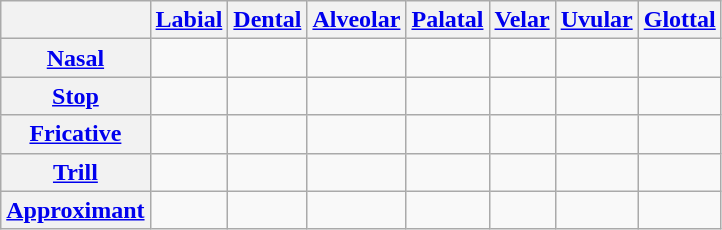<table class="wikitable">
<tr>
<th> </th>
<th><a href='#'>Labial</a></th>
<th><a href='#'>Dental</a></th>
<th><a href='#'>Alveolar</a></th>
<th><a href='#'>Palatal</a></th>
<th><a href='#'>Velar</a></th>
<th><a href='#'>Uvular</a></th>
<th><a href='#'>Glottal</a></th>
</tr>
<tr align=center>
<th><a href='#'>Nasal</a></th>
<td></td>
<td></td>
<td></td>
<td></td>
<td></td>
<td></td>
<td></td>
</tr>
<tr align=center>
<th><a href='#'>Stop</a></th>
<td> </td>
<td> </td>
<td></td>
<td></td>
<td></td>
<td></td>
<td></td>
</tr>
<tr align=center>
<th><a href='#'>Fricative</a></th>
<td></td>
<td></td>
<td></td>
<td></td>
<td></td>
<td></td>
<td></td>
</tr>
<tr align=center>
<th><a href='#'>Trill</a></th>
<td></td>
<td></td>
<td></td>
<td></td>
<td></td>
<td></td>
<td></td>
</tr>
<tr align=center>
<th><a href='#'>Approximant</a></th>
<td></td>
<td></td>
<td></td>
<td></td>
<td></td>
<td></td>
<td></td>
</tr>
</table>
